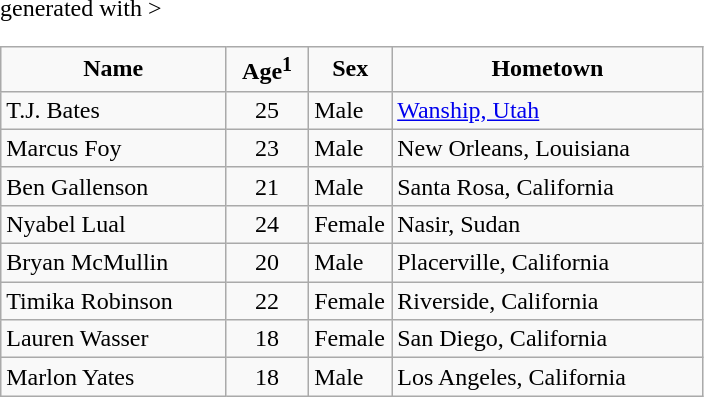<table class="wikitable" <hiddentext>generated with >
<tr style="font-weight:bold" align="center">
<td width="142.5" Height="12.75">Name</td>
<td width="48">Age<span><sup><strong>1</strong></sup></span></td>
<td width="48">Sex</td>
<td width="200.25">Hometown</td>
</tr>
<tr valign="bottom">
<td Height="12.75">T.J. Bates</td>
<td align="center">25</td>
<td>Male</td>
<td><a href='#'>Wanship, Utah</a></td>
</tr>
<tr valign="bottom">
<td Height="12.75">Marcus Foy</td>
<td align="center">23</td>
<td>Male</td>
<td>New Orleans, Louisiana</td>
</tr>
<tr valign="bottom">
<td Height="12.75">Ben Gallenson</td>
<td align="center">21</td>
<td>Male</td>
<td>Santa Rosa, California</td>
</tr>
<tr valign="bottom">
<td Height="12.75">Nyabel Lual</td>
<td align="center">24</td>
<td>Female</td>
<td>Nasir, Sudan</td>
</tr>
<tr valign="bottom">
<td Height="12.75">Bryan McMullin</td>
<td align="center">20</td>
<td>Male</td>
<td>Placerville, California</td>
</tr>
<tr valign="bottom">
<td Height="12.75">Timika Robinson</td>
<td align="center">22</td>
<td>Female</td>
<td>Riverside, California</td>
</tr>
<tr valign="bottom">
<td Height="12.75">Lauren Wasser</td>
<td align="center">18</td>
<td>Female</td>
<td>San Diego, California</td>
</tr>
<tr valign="bottom">
<td Height="12.75">Marlon Yates</td>
<td align="center">18</td>
<td>Male</td>
<td>Los Angeles, California</td>
</tr>
</table>
